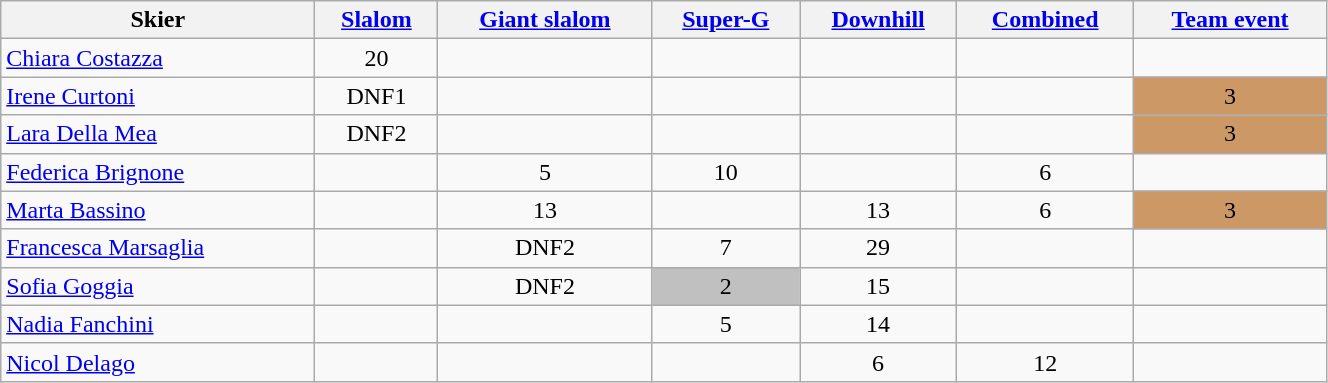<table class="wikitable" width=70% style="font-size:100%; text-align:center;">
<tr>
<th>Skier</th>
<th><a href='#'>Slalom</a></th>
<th><a href='#'>Giant slalom</a></th>
<th><a href='#'>Super-G</a></th>
<th><a href='#'>Downhill</a></th>
<th><a href='#'>Combined</a></th>
<th><a href='#'>Team event</a></th>
</tr>
<tr>
<td align=left><a href='#'>Chiara Costazza</a></td>
<td>20</td>
<td></td>
<td></td>
<td></td>
<td></td>
<td></td>
</tr>
<tr>
<td align=left><a href='#'>Irene Curtoni</a></td>
<td>DNF1</td>
<td></td>
<td></td>
<td></td>
<td></td>
<td bgcolor=cc9966>3</td>
</tr>
<tr>
<td align=left><a href='#'>Lara Della Mea</a></td>
<td>DNF2</td>
<td></td>
<td></td>
<td></td>
<td></td>
<td bgcolor=cc9966>3</td>
</tr>
<tr>
<td align=left><a href='#'>Federica Brignone</a></td>
<td></td>
<td>5</td>
<td>10</td>
<td></td>
<td>6</td>
<td></td>
</tr>
<tr>
<td align=left><a href='#'>Marta Bassino</a></td>
<td></td>
<td>13</td>
<td></td>
<td>13</td>
<td>6</td>
<td bgcolor=cc9966>3</td>
</tr>
<tr>
<td align=left><a href='#'>Francesca Marsaglia</a></td>
<td></td>
<td>DNF2</td>
<td>7</td>
<td>29</td>
<td></td>
<td></td>
</tr>
<tr>
<td align=left><a href='#'>Sofia Goggia</a></td>
<td></td>
<td>DNF2</td>
<td bgcolor=silver>2</td>
<td>15</td>
<td></td>
<td></td>
</tr>
<tr>
<td align=left><a href='#'>Nadia Fanchini</a></td>
<td></td>
<td></td>
<td>5</td>
<td>14</td>
<td></td>
<td></td>
</tr>
<tr>
<td align=left><a href='#'>Nicol Delago</a></td>
<td></td>
<td></td>
<td></td>
<td>6</td>
<td>12</td>
<td></td>
</tr>
</table>
